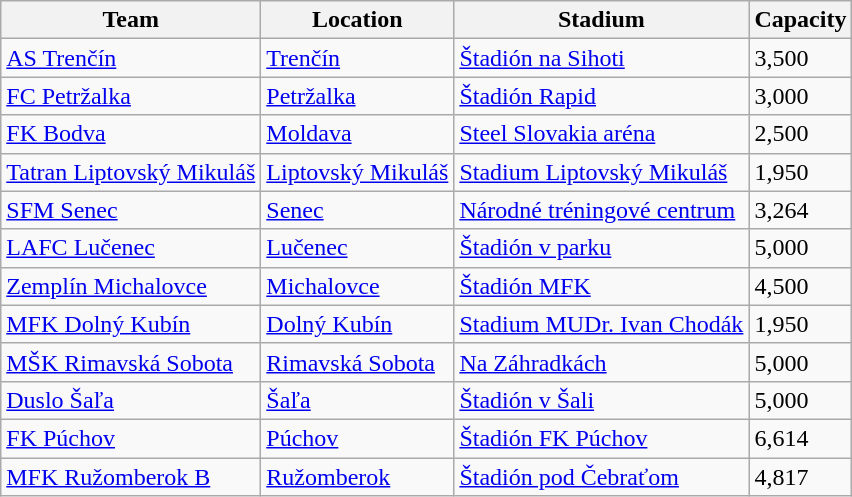<table class="wikitable sortable">
<tr>
<th>Team</th>
<th>Location</th>
<th>Stadium</th>
<th>Capacity</th>
</tr>
<tr>
<td><a href='#'>AS Trenčín</a></td>
<td><a href='#'>Trenčín</a></td>
<td><a href='#'>Štadión na Sihoti</a></td>
<td>3,500</td>
</tr>
<tr>
<td><a href='#'>FC Petržalka</a></td>
<td><a href='#'>Petržalka</a></td>
<td><a href='#'>Štadión Rapid</a></td>
<td>3,000</td>
</tr>
<tr>
<td><a href='#'>FK Bodva</a></td>
<td><a href='#'>Moldava</a></td>
<td><a href='#'>Steel Slovakia aréna</a></td>
<td>2,500</td>
</tr>
<tr>
<td><a href='#'>Tatran Liptovský Mikuláš</a></td>
<td><a href='#'>Liptovský Mikuláš</a></td>
<td><a href='#'>Stadium Liptovský Mikuláš</a></td>
<td>1,950</td>
</tr>
<tr>
<td><a href='#'>SFM Senec</a></td>
<td><a href='#'>Senec</a></td>
<td><a href='#'>Národné tréningové centrum</a></td>
<td>3,264</td>
</tr>
<tr>
<td><a href='#'>LAFC Lučenec</a></td>
<td><a href='#'>Lučenec</a></td>
<td><a href='#'>Štadión v parku</a></td>
<td>5,000</td>
</tr>
<tr>
<td><a href='#'>Zemplín Michalovce</a></td>
<td><a href='#'>Michalovce</a></td>
<td><a href='#'>Štadión MFK</a></td>
<td>4,500</td>
</tr>
<tr>
<td><a href='#'>MFK Dolný Kubín</a></td>
<td><a href='#'>Dolný Kubín</a></td>
<td><a href='#'>Stadium MUDr. Ivan Chodák</a></td>
<td>1,950</td>
</tr>
<tr>
<td><a href='#'>MŠK Rimavská Sobota</a></td>
<td><a href='#'>Rimavská Sobota</a></td>
<td><a href='#'>Na Záhradkách</a></td>
<td>5,000</td>
</tr>
<tr>
<td><a href='#'>Duslo Šaľa</a></td>
<td><a href='#'>Šaľa</a></td>
<td><a href='#'>Štadión v Šali</a></td>
<td>5,000</td>
</tr>
<tr>
<td><a href='#'>FK Púchov</a></td>
<td><a href='#'>Púchov</a></td>
<td><a href='#'>Štadión FK Púchov</a></td>
<td>6,614</td>
</tr>
<tr>
<td><a href='#'>MFK Ružomberok B</a></td>
<td><a href='#'>Ružomberok</a></td>
<td><a href='#'>Štadión pod Čebraťom</a></td>
<td>4,817</td>
</tr>
</table>
